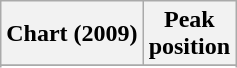<table class="wikitable sortable plainrowheaders" style="text-align:center">
<tr>
<th scope="col">Chart (2009)</th>
<th scope="col">Peak<br> position</th>
</tr>
<tr>
</tr>
<tr>
</tr>
<tr>
</tr>
</table>
